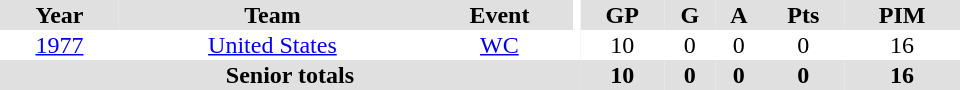<table border="0" cellpadding="1" cellspacing="0" ID="Table3" style="text-align:center; width:40em">
<tr bgcolor="#e0e0e0">
<th>Year</th>
<th>Team</th>
<th>Event</th>
<th rowspan="102" bgcolor="#ffffff"></th>
<th>GP</th>
<th>G</th>
<th>A</th>
<th>Pts</th>
<th>PIM</th>
</tr>
<tr>
<td><a href='#'>1977</a></td>
<td><a href='#'>United States</a></td>
<td><a href='#'>WC</a></td>
<td>10</td>
<td>0</td>
<td>0</td>
<td>0</td>
<td>16</td>
</tr>
<tr bgcolor="#e0e0e0">
<th colspan="4">Senior totals</th>
<th>10</th>
<th>0</th>
<th>0</th>
<th>0</th>
<th>16</th>
</tr>
</table>
